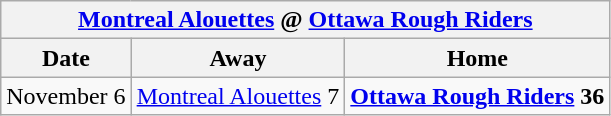<table class="wikitable">
<tr>
<th colspan="3"><a href='#'>Montreal Alouettes</a> @ <a href='#'>Ottawa Rough Riders</a></th>
</tr>
<tr>
<th>Date</th>
<th>Away</th>
<th>Home</th>
</tr>
<tr>
<td>November 6</td>
<td><a href='#'>Montreal Alouettes</a> 7</td>
<td><strong><a href='#'>Ottawa Rough Riders</a> 36</strong></td>
</tr>
</table>
